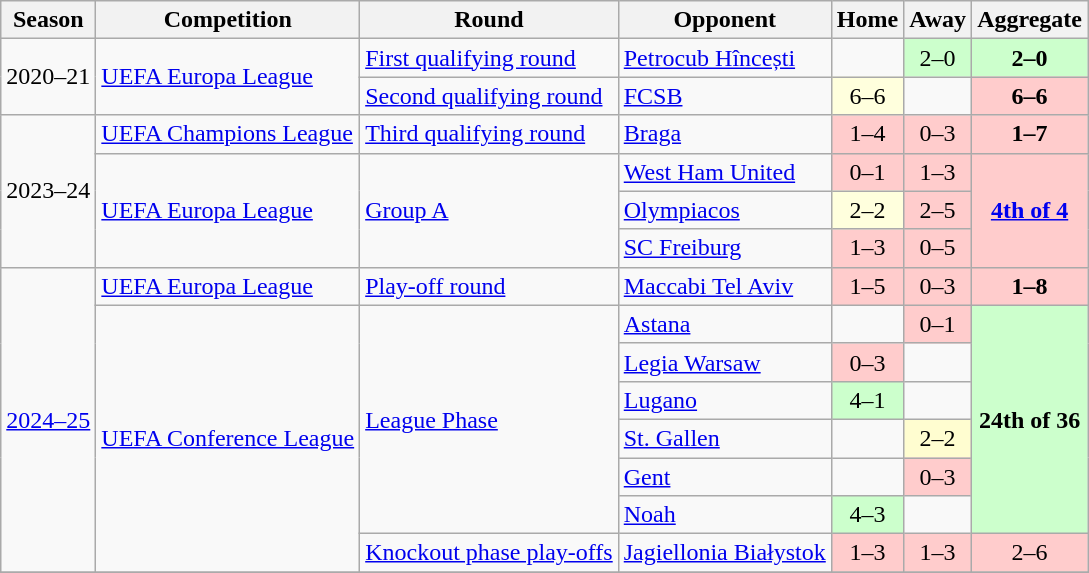<table class="wikitable" style="text-align:left">
<tr>
<th>Season</th>
<th>Competition</th>
<th>Round</th>
<th>Opponent</th>
<th>Home</th>
<th>Away</th>
<th>Aggregate</th>
</tr>
<tr>
<td rowspan=2>2020–21</td>
<td rowspan=2><a href='#'>UEFA Europa League</a></td>
<td><a href='#'>First qualifying round</a></td>
<td> <a href='#'>Petrocub Hîncești</a></td>
<td></td>
<td style="text-align:center" bgcolor=ccffcc>2–0</td>
<td style="text-align:center" bgcolor=ccffcc><strong>2–0</strong></td>
</tr>
<tr>
<td><a href='#'>Second qualifying round</a></td>
<td> <a href='#'>FCSB</a></td>
<td style="text-align:center" bgcolor=ffffdd>6–6 </td>
<td></td>
<td style="text-align:center" bgcolor=ffcccc><strong>6–6 </strong></td>
</tr>
<tr>
<td rowspan=4>2023–24</td>
<td><a href='#'>UEFA Champions League</a></td>
<td><a href='#'>Third qualifying round</a></td>
<td> <a href='#'>Braga</a></td>
<td style="text-align:center" bgcolor=ffcccc>1–4</td>
<td style="text-align:center" bgcolor=ffcccc>0–3</td>
<td style="text-align:center" bgcolor=ffcccc><strong>1–7</strong></td>
</tr>
<tr>
<td rowspan=3><a href='#'>UEFA Europa League</a></td>
<td rowspan=3><a href='#'>Group A</a></td>
<td> <a href='#'>West Ham United</a></td>
<td style="text-align:center" bgcolor=ffcccc>0–1</td>
<td style="text-align:center" bgcolor=ffcccc>1–3</td>
<td rowspan="3" style="text-align:center" bgcolor="ffcccc"><strong><a href='#'>4th of 4</a></strong></td>
</tr>
<tr>
<td> <a href='#'>Olympiacos</a></td>
<td style="text-align:center" bgcolor=ffffdd>2–2</td>
<td style="text-align:center" bgcolor=ffcccc>2–5</td>
</tr>
<tr>
<td> <a href='#'>SC Freiburg</a></td>
<td style="text-align:center" bgcolor=ffcccc>1–3</td>
<td style="text-align:center" bgcolor=ffcccc>0–5</td>
</tr>
<tr>
<td rowspan=8><a href='#'>2024–25</a></td>
<td rowspan=1><a href='#'>UEFA Europa League</a></td>
<td><a href='#'>Play-off round</a></td>
<td> <a href='#'>Maccabi Tel Aviv</a></td>
<td style="text-align:center" bgcolor=ffcccc>1–5</td>
<td style="text-align:center" bgcolor=ffcccc>0–3</td>
<td style="text-align:center" bgcolor=ffcccc><strong>1–8</strong></td>
</tr>
<tr>
<td rowspan=7><a href='#'>UEFA Conference League</a></td>
<td rowspan=6><a href='#'>League Phase</a></td>
<td> <a href='#'>Astana</a></td>
<td></td>
<td style="text-align:center" bgcolor=ffcccc>0–1</td>
<td rowspan="6" style="text-align:center" bgcolor="ccffcc"><strong>24th of 36</strong></td>
</tr>
<tr>
<td> <a href='#'>Legia Warsaw</a></td>
<td style="text-align:center" bgcolor=ffcccc>0–3</td>
<td></td>
</tr>
<tr>
<td> <a href='#'>Lugano</a></td>
<td style="text-align:center" bgcolor=ccffcc>4–1</td>
<td></td>
</tr>
<tr>
<td> <a href='#'>St. Gallen</a></td>
<td></td>
<td style="text-align:center" bgcolor=fffdd>2–2</td>
</tr>
<tr>
<td> <a href='#'>Gent</a></td>
<td></td>
<td style="text-align:center" bgcolor=ffcccc>0–3</td>
</tr>
<tr>
<td> <a href='#'>Noah</a></td>
<td style="text-align:center" bgcolor=ccffcc>4–3</td>
<td></td>
</tr>
<tr>
<td><a href='#'>Knockout phase play-offs</a></td>
<td> <a href='#'>Jagiellonia Białystok</a></td>
<td style="text-align:center" bgcolor=ffcccc>1–3</td>
<td style="text-align:center" bgcolor=ffcccc>1–3</td>
<td style="text-align:center" bgcolor=ffcccc>2–6</td>
</tr>
<tr>
</tr>
</table>
